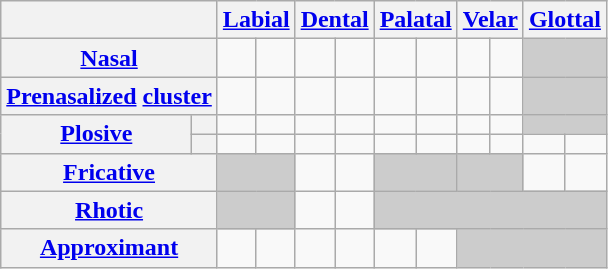<table class="wikitable" style="text-align:center;">
<tr>
<th colspan=2></th>
<th colspan=2><a href='#'>Labial</a></th>
<th colspan=2><a href='#'>Dental</a></th>
<th colspan=2><a href='#'>Palatal</a></th>
<th colspan=2><a href='#'>Velar</a></th>
<th colspan=2><a href='#'>Glottal</a></th>
</tr>
<tr>
<th colspan=2><a href='#'>Nasal</a></th>
<td class="API"></td>
<td></td>
<td class="API"></td>
<td></td>
<td class="API"></td>
<td></td>
<td class="API"></td>
<td></td>
<td colspan=2 style="background:#ccc"></td>
</tr>
<tr>
<th colspan=2><a href='#'>Prenasalized</a> <a href='#'>cluster</a></th>
<td class="API"></td>
<td></td>
<td class="API"></td>
<td></td>
<td class="API"></td>
<td></td>
<td class="API"></td>
<td></td>
<td colspan=2 style="background:#ccc"></td>
</tr>
<tr>
<th rowspan=2><a href='#'>Plosive</a></th>
<th></th>
<td class="API"></td>
<td></td>
<td class="API"></td>
<td></td>
<td class="API"></td>
<td></td>
<td class="API"></td>
<td></td>
<td colspan=2 style="background:#ccc"></td>
</tr>
<tr>
<th></th>
<td class="API"></td>
<td></td>
<td class="API"></td>
<td></td>
<td class="API"></td>
<td></td>
<td class="API"></td>
<td></td>
<td class="API"></td>
<td></td>
</tr>
<tr>
<th colspan=2><a href='#'>Fricative</a></th>
<td colspan=2 style="background:#ccc"></td>
<td class="API"></td>
<td></td>
<td colspan=2 style="background:#ccc"></td>
<td colspan=2 style="background:#ccc"></td>
<td class="API"></td>
<td></td>
</tr>
<tr>
<th colspan=2><a href='#'>Rhotic</a></th>
<td colspan=2 style="background:#ccc"></td>
<td class="API"></td>
<td></td>
<td colspan=6 style="background:#ccc"></td>
</tr>
<tr>
<th colspan=2><a href='#'>Approximant</a></th>
<td class="API"></td>
<td></td>
<td class="API"></td>
<td></td>
<td class="API"></td>
<td></td>
<td colspan=4 style="background:#ccc"></td>
</tr>
</table>
